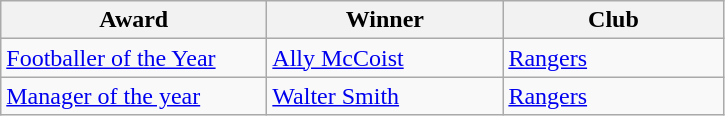<table class="wikitable">
<tr>
<th width=170>Award</th>
<th width=150>Winner</th>
<th width=140>Club</th>
</tr>
<tr>
<td><a href='#'>Footballer of the Year</a></td>
<td> <a href='#'>Ally McCoist</a></td>
<td><a href='#'>Rangers</a></td>
</tr>
<tr>
<td><a href='#'>Manager of the year</a></td>
<td> <a href='#'>Walter Smith</a></td>
<td><a href='#'>Rangers</a></td>
</tr>
</table>
